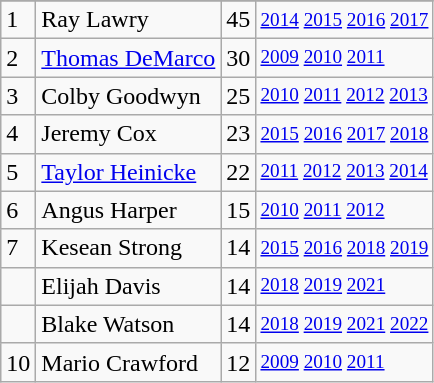<table class="wikitable">
<tr>
</tr>
<tr>
<td>1</td>
<td>Ray Lawry</td>
<td>45</td>
<td style="font-size:80%;"><a href='#'>2014</a> <a href='#'>2015</a> <a href='#'>2016</a> <a href='#'>2017</a></td>
</tr>
<tr>
<td>2</td>
<td><a href='#'>Thomas DeMarco</a></td>
<td>30</td>
<td style="font-size:80%;"><a href='#'>2009</a> <a href='#'>2010</a> <a href='#'>2011</a></td>
</tr>
<tr>
<td>3</td>
<td>Colby Goodwyn</td>
<td>25</td>
<td style="font-size:80%;"><a href='#'>2010</a> <a href='#'>2011</a> <a href='#'>2012</a> <a href='#'>2013</a></td>
</tr>
<tr>
<td>4</td>
<td>Jeremy Cox</td>
<td>23</td>
<td style="font-size:80%;"><a href='#'>2015</a> <a href='#'>2016</a> <a href='#'>2017</a> <a href='#'>2018</a></td>
</tr>
<tr>
<td>5</td>
<td><a href='#'>Taylor Heinicke</a></td>
<td>22</td>
<td style="font-size:80%;"><a href='#'>2011</a> <a href='#'>2012</a> <a href='#'>2013</a> <a href='#'>2014</a></td>
</tr>
<tr>
<td>6</td>
<td>Angus Harper</td>
<td>15</td>
<td style="font-size:80%;"><a href='#'>2010</a> <a href='#'>2011</a> <a href='#'>2012</a></td>
</tr>
<tr>
<td>7</td>
<td>Kesean Strong</td>
<td>14</td>
<td style="font-size:80%;"><a href='#'>2015</a> <a href='#'>2016</a> <a href='#'>2018</a> <a href='#'>2019</a></td>
</tr>
<tr>
<td></td>
<td>Elijah Davis</td>
<td>14</td>
<td style="font-size:80%;"><a href='#'>2018</a> <a href='#'>2019</a> <a href='#'>2021</a></td>
</tr>
<tr>
<td></td>
<td>Blake Watson</td>
<td>14</td>
<td style="font-size:80%;"><a href='#'>2018</a> <a href='#'>2019</a> <a href='#'>2021</a> <a href='#'>2022</a></td>
</tr>
<tr>
<td>10</td>
<td>Mario Crawford</td>
<td>12</td>
<td style="font-size:80%;"><a href='#'>2009</a> <a href='#'>2010</a> <a href='#'>2011</a></td>
</tr>
</table>
